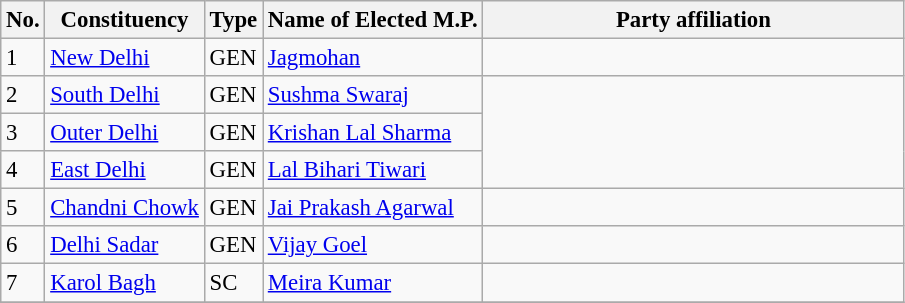<table class="wikitable" style="font-size:95%;">
<tr>
<th>No.</th>
<th>Constituency</th>
<th>Type</th>
<th>Name of Elected M.P.</th>
<th colspan="2" style="width:18em">Party affiliation</th>
</tr>
<tr>
<td>1</td>
<td><a href='#'>New Delhi</a></td>
<td>GEN</td>
<td><a href='#'>Jagmohan</a></td>
<td></td>
</tr>
<tr>
<td>2</td>
<td><a href='#'>South Delhi</a></td>
<td>GEN</td>
<td><a href='#'>Sushma Swaraj</a></td>
</tr>
<tr>
<td>3</td>
<td><a href='#'>Outer Delhi</a></td>
<td>GEN</td>
<td><a href='#'>Krishan Lal Sharma</a></td>
</tr>
<tr>
<td>4</td>
<td><a href='#'>East Delhi</a></td>
<td>GEN</td>
<td><a href='#'>Lal Bihari Tiwari</a></td>
</tr>
<tr>
<td>5</td>
<td><a href='#'>Chandni Chowk</a></td>
<td>GEN</td>
<td><a href='#'>Jai Prakash Agarwal</a></td>
<td></td>
</tr>
<tr>
<td>6</td>
<td><a href='#'>Delhi Sadar</a></td>
<td>GEN</td>
<td><a href='#'>Vijay Goel</a></td>
<td></td>
</tr>
<tr>
<td>7</td>
<td><a href='#'>Karol Bagh</a></td>
<td>SC</td>
<td><a href='#'>Meira Kumar</a></td>
<td></td>
</tr>
<tr>
</tr>
</table>
